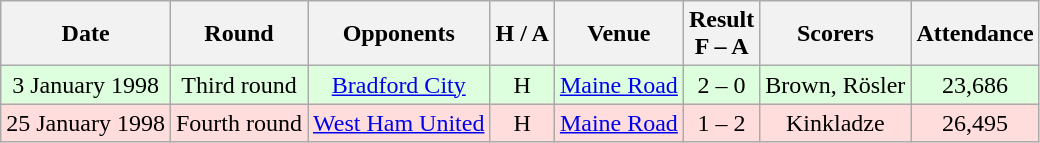<table class="wikitable" style="text-align:center">
<tr>
<th>Date</th>
<th>Round</th>
<th>Opponents</th>
<th>H / A</th>
<th>Venue</th>
<th>Result<br>F – A</th>
<th>Scorers</th>
<th>Attendance</th>
</tr>
<tr bgcolor="#ddffdd">
<td>3 January 1998</td>
<td>Third round</td>
<td><a href='#'>Bradford City</a></td>
<td>H</td>
<td><a href='#'>Maine Road</a></td>
<td>2 – 0</td>
<td>Brown, Rösler</td>
<td>23,686</td>
</tr>
<tr bgcolor="#ffdddd">
<td>25 January 1998</td>
<td>Fourth round</td>
<td><a href='#'>West Ham United</a></td>
<td>H</td>
<td><a href='#'>Maine Road</a></td>
<td>1 – 2</td>
<td>Kinkladze</td>
<td>26,495</td>
</tr>
</table>
